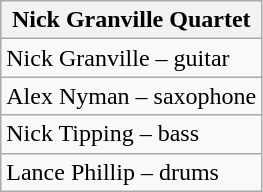<table class="wikitable">
<tr>
<th>Nick Granville Quartet</th>
</tr>
<tr>
<td>Nick Granville – guitar</td>
</tr>
<tr>
<td>Alex Nyman – saxophone</td>
</tr>
<tr>
<td>Nick Tipping – bass</td>
</tr>
<tr>
<td>Lance Phillip – drums</td>
</tr>
</table>
